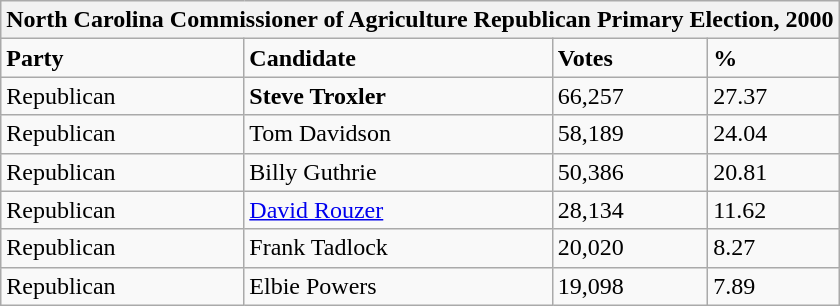<table class="wikitable">
<tr>
<th colspan="4">North Carolina Commissioner of Agriculture Republican Primary Election, 2000</th>
</tr>
<tr>
<td><strong>Party</strong></td>
<td><strong>Candidate</strong></td>
<td><strong>Votes</strong></td>
<td><strong>%</strong></td>
</tr>
<tr>
<td>Republican</td>
<td><strong>Steve Troxler</strong></td>
<td>66,257</td>
<td>27.37</td>
</tr>
<tr>
<td>Republican</td>
<td>Tom Davidson</td>
<td>58,189</td>
<td>24.04</td>
</tr>
<tr>
<td>Republican</td>
<td>Billy Guthrie</td>
<td>50,386</td>
<td>20.81</td>
</tr>
<tr>
<td>Republican</td>
<td><a href='#'>David Rouzer</a></td>
<td>28,134</td>
<td>11.62</td>
</tr>
<tr>
<td>Republican</td>
<td>Frank Tadlock</td>
<td>20,020</td>
<td>8.27</td>
</tr>
<tr>
<td>Republican</td>
<td>Elbie Powers</td>
<td>19,098</td>
<td>7.89</td>
</tr>
</table>
